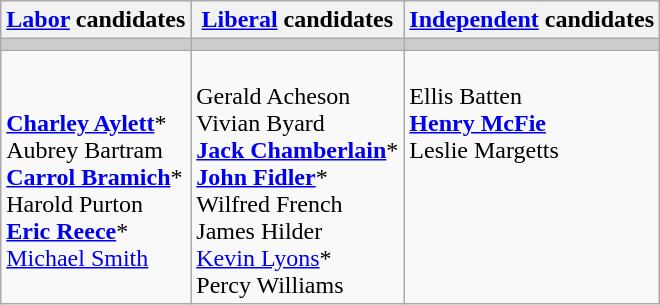<table class="wikitable">
<tr>
<th><a href='#'>Labor</a> candidates</th>
<th><a href='#'>Liberal</a> candidates</th>
<th><a href='#'>Independent</a> candidates</th>
</tr>
<tr bgcolor="#cccccc">
<td></td>
<td></td>
<td></td>
</tr>
<tr>
<td><br><strong><a href='#'>Charley Aylett</a></strong>*<br>
Aubrey Bartram<br>
<strong><a href='#'>Carrol Bramich</a></strong>*<br>
Harold Purton<br>
<strong><a href='#'>Eric Reece</a></strong>*<br>
<a href='#'>Michael Smith</a></td>
<td><br>Gerald Acheson<br>
Vivian Byard<br>
<strong><a href='#'>Jack Chamberlain</a></strong>*<br>
<strong><a href='#'>John Fidler</a></strong>*<br>
Wilfred French<br>
James Hilder<br>
<a href='#'>Kevin Lyons</a>*<br>
Percy Williams</td>
<td valign=top><br>Ellis Batten<br>
<strong><a href='#'>Henry McFie</a></strong><br>
Leslie Margetts</td>
</tr>
</table>
